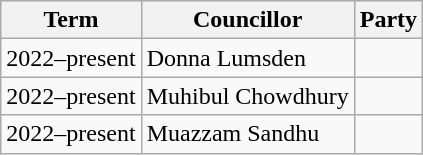<table class="wikitable">
<tr>
<th>Term</th>
<th>Councillor</th>
<th colspan=2>Party</th>
</tr>
<tr>
<td>2022–present</td>
<td>Donna Lumsden</td>
<td></td>
</tr>
<tr>
<td>2022–present</td>
<td>Muhibul Chowdhury</td>
<td></td>
</tr>
<tr>
<td>2022–present</td>
<td>Muazzam Sandhu</td>
<td></td>
</tr>
</table>
